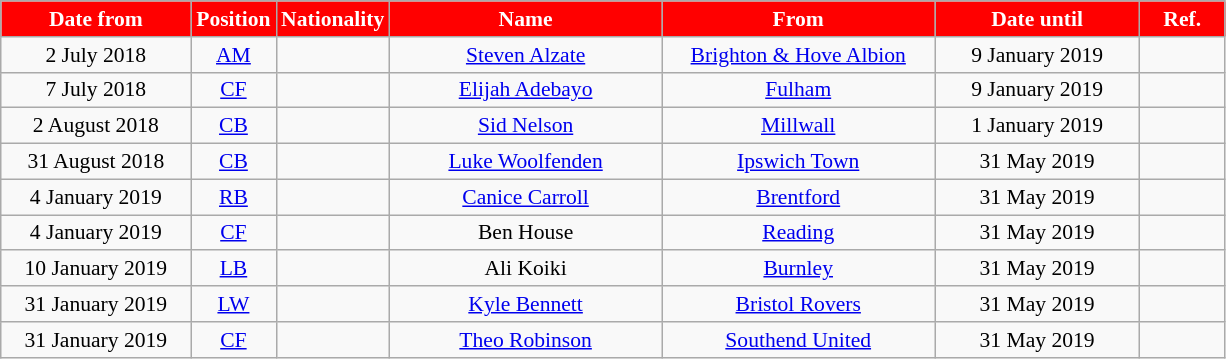<table class="wikitable"  style="text-align:center; font-size:90%; ">
<tr>
<th style="background:#FF0000; color:white; width:120px;">Date from</th>
<th style="background:#FF0000; color:white; width:50px;">Position</th>
<th style="background:#FF0000; color:white; width:50px;">Nationality</th>
<th style="background:#FF0000; color:white; width:175px;">Name</th>
<th style="background:#FF0000; color:white; width:175px;">From</th>
<th style="background:#FF0000; color:white; width:130px;">Date until</th>
<th style="background:#FF0000; color:white; width:50px;">Ref.</th>
</tr>
<tr>
<td>2 July 2018</td>
<td><a href='#'>AM</a></td>
<td></td>
<td><a href='#'>Steven Alzate</a></td>
<td><a href='#'>Brighton & Hove Albion</a></td>
<td>9 January 2019</td>
<td></td>
</tr>
<tr>
<td>7 July 2018</td>
<td><a href='#'>CF</a></td>
<td></td>
<td><a href='#'>Elijah Adebayo</a></td>
<td><a href='#'>Fulham</a></td>
<td>9 January 2019</td>
<td></td>
</tr>
<tr>
<td>2 August 2018</td>
<td><a href='#'>CB</a></td>
<td></td>
<td><a href='#'>Sid Nelson</a></td>
<td><a href='#'>Millwall</a></td>
<td>1 January 2019</td>
<td></td>
</tr>
<tr>
<td>31 August 2018</td>
<td><a href='#'>CB</a></td>
<td></td>
<td><a href='#'>Luke Woolfenden</a></td>
<td><a href='#'>Ipswich Town</a></td>
<td>31 May 2019</td>
<td></td>
</tr>
<tr>
<td>4 January 2019</td>
<td><a href='#'>RB</a></td>
<td></td>
<td><a href='#'>Canice Carroll</a></td>
<td><a href='#'>Brentford</a></td>
<td>31 May 2019</td>
<td></td>
</tr>
<tr>
<td>4 January 2019</td>
<td><a href='#'>CF</a></td>
<td></td>
<td>Ben House</td>
<td><a href='#'>Reading</a></td>
<td>31 May 2019</td>
<td></td>
</tr>
<tr>
<td>10 January 2019</td>
<td><a href='#'>LB</a></td>
<td></td>
<td>Ali Koiki</td>
<td><a href='#'>Burnley</a></td>
<td>31 May 2019</td>
<td></td>
</tr>
<tr>
<td>31 January 2019</td>
<td><a href='#'>LW</a></td>
<td></td>
<td><a href='#'>Kyle Bennett</a></td>
<td><a href='#'>Bristol Rovers</a></td>
<td>31 May 2019</td>
<td></td>
</tr>
<tr>
<td>31 January 2019</td>
<td><a href='#'>CF</a></td>
<td></td>
<td><a href='#'>Theo Robinson</a></td>
<td><a href='#'>Southend United</a></td>
<td>31 May 2019</td>
<td></td>
</tr>
</table>
